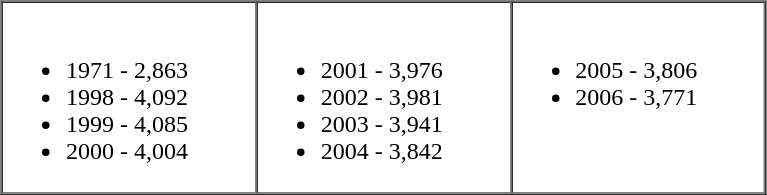<table border="1" cellpadding="2" cellspacing="0">
<tr>
<td valign="top" width="25%"><br><ul><li>1971 - 2,863</li><li>1998 - 4,092</li><li>1999 - 4,085</li><li>2000 - 4,004</li></ul></td>
<td valign="top" width="25%"><br><ul><li>2001 - 3,976</li><li>2002 - 3,981</li><li>2003 - 3,941</li><li>2004 - 3,842</li></ul></td>
<td valign="top" width="25%"><br><ul><li>2005 - 3,806</li><li>2006 - 3,771</li></ul></td>
</tr>
</table>
